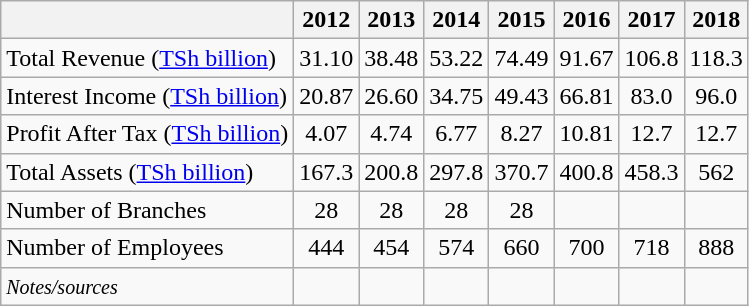<table class="wikitable">
<tr align="center">
<th></th>
<th>2012</th>
<th>2013</th>
<th>2014</th>
<th>2015</th>
<th>2016</th>
<th>2017</th>
<th>2018</th>
</tr>
<tr>
<td>Total Revenue (<a href='#'>TSh billion</a>)</td>
<td align="center">31.10</td>
<td align="center">38.48</td>
<td align="center">53.22</td>
<td align="center">74.49</td>
<td align="center">91.67</td>
<td align="center">106.8</td>
<td align="center">118.3</td>
</tr>
<tr>
<td>Interest Income (<a href='#'>TSh billion</a>)</td>
<td align="center">20.87</td>
<td align="center">26.60</td>
<td align="center">34.75</td>
<td align="center">49.43</td>
<td align="center">66.81</td>
<td align="center">83.0</td>
<td align="center">96.0</td>
</tr>
<tr>
<td>Profit After Tax (<a href='#'>TSh billion</a>)</td>
<td align="center">4.07</td>
<td align="center">4.74</td>
<td align="center">6.77</td>
<td align="center">8.27</td>
<td align="center">10.81</td>
<td align="center">12.7</td>
<td align="center">12.7</td>
</tr>
<tr>
<td>Total Assets (<a href='#'>TSh billion</a>)</td>
<td align="center">167.3</td>
<td align="center">200.8</td>
<td align="center">297.8</td>
<td align="center">370.7</td>
<td align="center">400.8</td>
<td align="center">458.3</td>
<td align="center">562</td>
</tr>
<tr>
<td>Number of Branches</td>
<td align="center">28</td>
<td align="center">28</td>
<td align="center">28</td>
<td align="center">28</td>
<td align="center"></td>
<td align="center"></td>
<td align="center"></td>
</tr>
<tr>
<td>Number of Employees</td>
<td align="center">444</td>
<td align="center">454</td>
<td align="center">574</td>
<td align="center">660</td>
<td align="center">700</td>
<td align="center">718</td>
<td align="center">888</td>
</tr>
<tr>
<td><small><em>Notes/sources</em></small></td>
<td align="center"></td>
<td align="center"></td>
<td align="center"></td>
<td align="center"></td>
<td align="center"> </td>
<td align="center"></td>
<td align="center"></td>
</tr>
</table>
